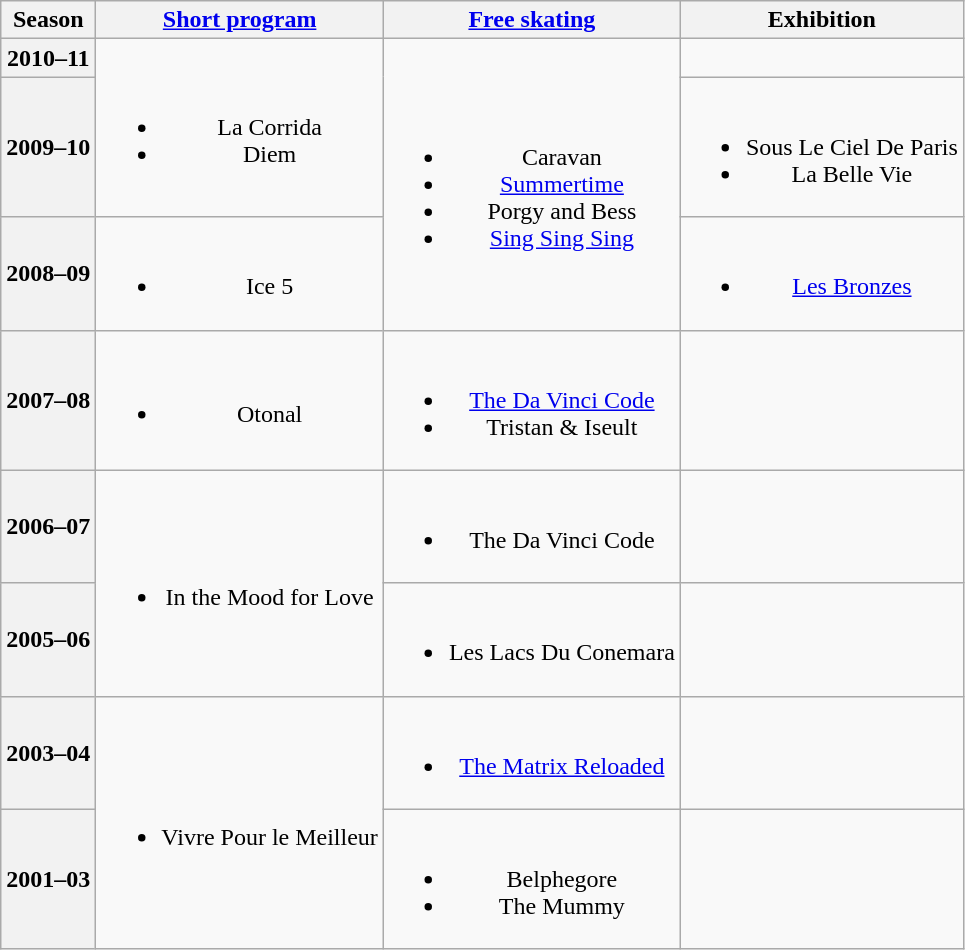<table class=wikitable style=text-align:center>
<tr>
<th>Season</th>
<th><a href='#'>Short program</a></th>
<th><a href='#'>Free skating</a></th>
<th>Exhibition</th>
</tr>
<tr>
<th>2010–11</th>
<td rowspan=2><br><ul><li>La Corrida <br></li><li>Diem <br></li></ul></td>
<td rowspan=3><br><ul><li>Caravan <br></li><li><a href='#'>Summertime</a> <br></li><li>Porgy and Bess <br></li><li><a href='#'>Sing Sing Sing</a> <br></li></ul></td>
<td></td>
</tr>
<tr>
<th>2009–10 <br> </th>
<td><br><ul><li>Sous Le Ciel De Paris <br></li><li>La Belle Vie <br></li></ul></td>
</tr>
<tr>
<th>2008–09 <br> </th>
<td><br><ul><li>Ice 5 <br></li></ul></td>
<td><br><ul><li><a href='#'>Les Bronzes</a></li></ul></td>
</tr>
<tr>
<th>2007–08 <br> </th>
<td><br><ul><li>Otonal <br></li></ul></td>
<td><br><ul><li><a href='#'>The Da Vinci Code</a> <br></li><li>Tristan & Iseult <br></li></ul></td>
<td></td>
</tr>
<tr>
<th>2006–07 <br> </th>
<td rowspan=2><br><ul><li>In the Mood for Love <br></li></ul></td>
<td><br><ul><li>The Da Vinci Code <br></li></ul></td>
<td></td>
</tr>
<tr>
<th>2005–06 <br> </th>
<td><br><ul><li>Les Lacs Du Conemara <br></li></ul></td>
<td></td>
</tr>
<tr>
<th>2003–04 <br> </th>
<td rowspan=2><br><ul><li>Vivre Pour le Meilleur <br></li></ul></td>
<td><br><ul><li><a href='#'>The Matrix Reloaded</a> <br></li></ul></td>
<td></td>
</tr>
<tr>
<th>2001–03 <br> </th>
<td><br><ul><li>Belphegore</li><li>The Mummy <br></li></ul></td>
</tr>
</table>
